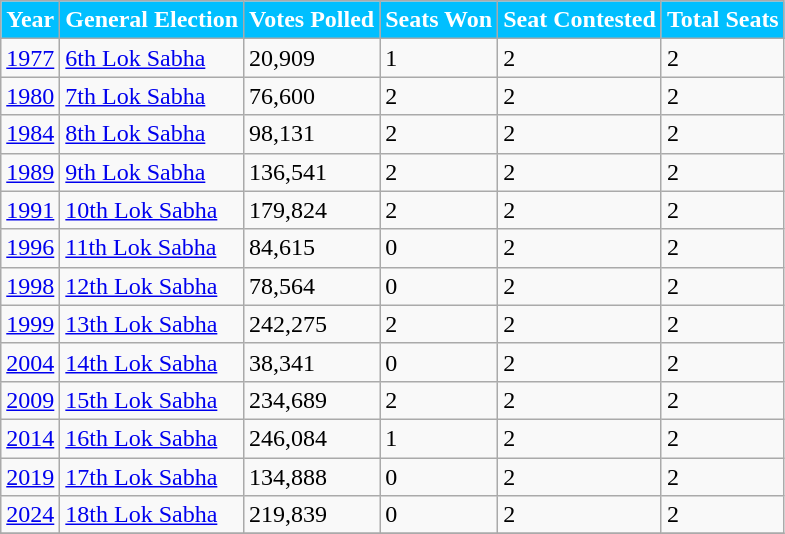<table class="wikitable">
<tr>
<th style="background-color:#00BFFF; color:white">Year</th>
<th style="background-color:#00BFFF; color:white">General Election</th>
<th style="background-color:#00BFFF; color:white">Votes Polled</th>
<th style="background-color:#00BFFF; color:white">Seats Won</th>
<th style="background-color:#00BFFF; color:white">Seat Contested</th>
<th style="background-color:#00BFFF; color:white">Total Seats</th>
</tr>
<tr>
<td><a href='#'>1977</a></td>
<td><a href='#'>6th Lok Sabha</a></td>
<td>20,909</td>
<td>1</td>
<td>2</td>
<td>2</td>
</tr>
<tr>
<td><a href='#'>1980</a></td>
<td><a href='#'>7th Lok Sabha</a></td>
<td>76,600</td>
<td>2</td>
<td>2</td>
<td>2</td>
</tr>
<tr>
<td><a href='#'>1984</a></td>
<td><a href='#'>8th Lok Sabha</a></td>
<td>98,131</td>
<td>2</td>
<td>2</td>
<td>2</td>
</tr>
<tr>
<td><a href='#'>1989</a></td>
<td><a href='#'>9th Lok Sabha</a></td>
<td>136,541</td>
<td>2</td>
<td>2</td>
<td>2</td>
</tr>
<tr>
<td><a href='#'>1991</a></td>
<td><a href='#'>10th Lok Sabha</a></td>
<td>179,824</td>
<td>2</td>
<td>2</td>
<td>2</td>
</tr>
<tr>
<td><a href='#'>1996</a></td>
<td><a href='#'>11th Lok Sabha</a></td>
<td>84,615</td>
<td>0</td>
<td>2</td>
<td>2</td>
</tr>
<tr>
<td><a href='#'>1998</a></td>
<td><a href='#'>12th Lok Sabha</a></td>
<td>78,564</td>
<td>0</td>
<td>2</td>
<td>2</td>
</tr>
<tr>
<td><a href='#'>1999</a></td>
<td><a href='#'>13th Lok Sabha</a></td>
<td>242,275</td>
<td>2</td>
<td>2</td>
<td>2</td>
</tr>
<tr>
<td><a href='#'>2004</a></td>
<td><a href='#'>14th Lok Sabha</a></td>
<td>38,341</td>
<td>0</td>
<td>2</td>
<td>2</td>
</tr>
<tr>
<td><a href='#'>2009</a></td>
<td><a href='#'>15th Lok Sabha</a></td>
<td>234,689</td>
<td>2</td>
<td>2</td>
<td>2</td>
</tr>
<tr>
<td><a href='#'>2014</a></td>
<td><a href='#'>16th Lok Sabha</a></td>
<td>246,084</td>
<td>1</td>
<td>2</td>
<td>2</td>
</tr>
<tr>
<td><a href='#'>2019</a></td>
<td><a href='#'>17th Lok Sabha</a></td>
<td>134,888</td>
<td>0</td>
<td>2</td>
<td>2</td>
</tr>
<tr>
<td><a href='#'>2024</a></td>
<td><a href='#'>18th Lok Sabha</a></td>
<td>219,839</td>
<td>0</td>
<td>2</td>
<td>2</td>
</tr>
<tr>
</tr>
</table>
